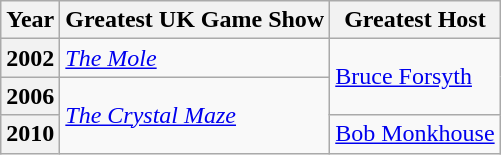<table class="wikitable">
<tr>
<th>Year</th>
<th>Greatest UK Game Show</th>
<th>Greatest Host</th>
</tr>
<tr>
<th><strong>2002</strong></th>
<td><em><a href='#'>The Mole</a></em></td>
<td rowspan=2><a href='#'>Bruce Forsyth</a></td>
</tr>
<tr>
<th><strong>2006</strong></th>
<td rowspan=2><em><a href='#'>The Crystal Maze</a></em></td>
</tr>
<tr>
<th><strong>2010</strong></th>
<td><a href='#'>Bob Monkhouse</a></td>
</tr>
</table>
